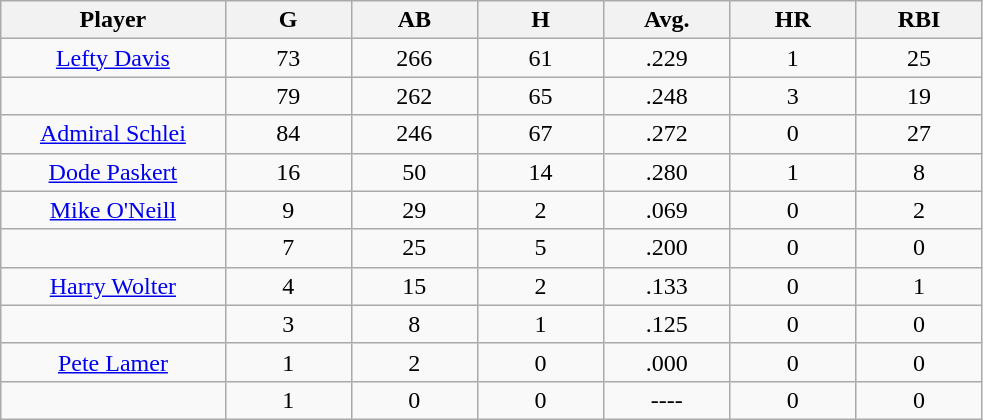<table class="wikitable sortable">
<tr>
<th bgcolor="#DDDDFF" width="16%">Player</th>
<th bgcolor="#DDDDFF" width="9%">G</th>
<th bgcolor="#DDDDFF" width="9%">AB</th>
<th bgcolor="#DDDDFF" width="9%">H</th>
<th bgcolor="#DDDDFF" width="9%">Avg.</th>
<th bgcolor="#DDDDFF" width="9%">HR</th>
<th bgcolor="#DDDDFF" width="9%">RBI</th>
</tr>
<tr align="center">
<td><a href='#'>Lefty Davis</a></td>
<td>73</td>
<td>266</td>
<td>61</td>
<td>.229</td>
<td>1</td>
<td>25</td>
</tr>
<tr align=center>
<td></td>
<td>79</td>
<td>262</td>
<td>65</td>
<td>.248</td>
<td>3</td>
<td>19</td>
</tr>
<tr align="center">
<td><a href='#'>Admiral Schlei</a></td>
<td>84</td>
<td>246</td>
<td>67</td>
<td>.272</td>
<td>0</td>
<td>27</td>
</tr>
<tr align=center>
<td><a href='#'>Dode Paskert</a></td>
<td>16</td>
<td>50</td>
<td>14</td>
<td>.280</td>
<td>1</td>
<td>8</td>
</tr>
<tr align=center>
<td><a href='#'>Mike O'Neill</a></td>
<td>9</td>
<td>29</td>
<td>2</td>
<td>.069</td>
<td>0</td>
<td>2</td>
</tr>
<tr align=center>
<td></td>
<td>7</td>
<td>25</td>
<td>5</td>
<td>.200</td>
<td>0</td>
<td>0</td>
</tr>
<tr align="center">
<td><a href='#'>Harry Wolter</a></td>
<td>4</td>
<td>15</td>
<td>2</td>
<td>.133</td>
<td>0</td>
<td>1</td>
</tr>
<tr align=center>
<td></td>
<td>3</td>
<td>8</td>
<td>1</td>
<td>.125</td>
<td>0</td>
<td>0</td>
</tr>
<tr align="center">
<td><a href='#'>Pete Lamer</a></td>
<td>1</td>
<td>2</td>
<td>0</td>
<td>.000</td>
<td>0</td>
<td>0</td>
</tr>
<tr align=center>
<td></td>
<td>1</td>
<td>0</td>
<td>0</td>
<td>----</td>
<td>0</td>
<td>0</td>
</tr>
</table>
